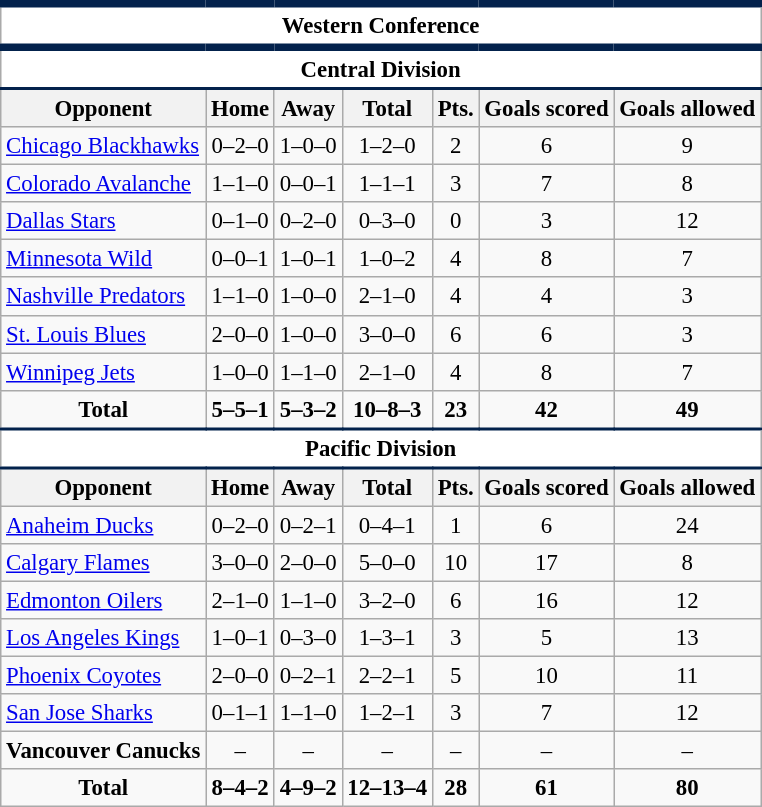<table class="wikitable" style="font-size: 95%; text-align: center">
<tr>
<td colspan="7" style="background:#fff; border-top:#03224c 5px solid; border-bottom:#03224c 5px solid;"><strong>Western Conference</strong></td>
</tr>
<tr>
<td colspan="7" style="background:#fff; border-top:#03224c 2px solid; border-bottom:#03224c 2px solid;"><strong>Central Division</strong></td>
</tr>
<tr>
<th>Opponent</th>
<th>Home</th>
<th>Away</th>
<th>Total</th>
<th>Pts.</th>
<th>Goals scored</th>
<th>Goals allowed</th>
</tr>
<tr>
<td style="text-align:left"><a href='#'>Chicago Blackhawks</a></td>
<td>0–2–0</td>
<td>1–0–0</td>
<td>1–2–0</td>
<td>2</td>
<td>6</td>
<td>9</td>
</tr>
<tr>
<td style="text-align:left"><a href='#'>Colorado Avalanche</a></td>
<td>1–1–0</td>
<td>0–0–1</td>
<td>1–1–1</td>
<td>3</td>
<td>7</td>
<td>8</td>
</tr>
<tr>
<td style="text-align:left"><a href='#'>Dallas Stars</a></td>
<td>0–1–0</td>
<td>0–2–0</td>
<td>0–3–0</td>
<td>0</td>
<td>3</td>
<td>12</td>
</tr>
<tr>
<td style="text-align:left"><a href='#'>Minnesota Wild</a></td>
<td>0–0–1</td>
<td>1–0–1</td>
<td>1–0–2</td>
<td>4</td>
<td>8</td>
<td>7</td>
</tr>
<tr>
<td style="text-align:left"><a href='#'>Nashville Predators</a></td>
<td>1–1–0</td>
<td>1–0–0</td>
<td>2–1–0</td>
<td>4</td>
<td>4</td>
<td>3</td>
</tr>
<tr>
<td style="text-align:left"><a href='#'>St. Louis Blues</a></td>
<td>2–0–0</td>
<td>1–0–0</td>
<td>3–0–0</td>
<td>6</td>
<td>6</td>
<td>3</td>
</tr>
<tr>
<td style="text-align:left"><a href='#'>Winnipeg Jets</a></td>
<td>1–0–0</td>
<td>1–1–0</td>
<td>2–1–0</td>
<td>4</td>
<td>8</td>
<td>7</td>
</tr>
<tr style="font-weight:bold">
<td>Total</td>
<td>5–5–1</td>
<td>5–3–2</td>
<td>10–8–3</td>
<td>23</td>
<td>42</td>
<td>49</td>
</tr>
<tr>
<td colspan="7" style="background:#fff; border-top:#03224c 2px solid; border-bottom:#03224c 2px solid;"><strong>Pacific Division</strong></td>
</tr>
<tr>
<th>Opponent</th>
<th>Home</th>
<th>Away</th>
<th>Total</th>
<th>Pts.</th>
<th>Goals scored</th>
<th>Goals allowed</th>
</tr>
<tr>
<td style="text-align:left"><a href='#'>Anaheim Ducks</a></td>
<td>0–2–0</td>
<td>0–2–1</td>
<td>0–4–1</td>
<td>1</td>
<td>6</td>
<td>24</td>
</tr>
<tr>
<td style="text-align:left"><a href='#'>Calgary Flames</a></td>
<td>3–0–0</td>
<td>2–0–0</td>
<td>5–0–0</td>
<td>10</td>
<td>17</td>
<td>8</td>
</tr>
<tr>
<td style="text-align:left"><a href='#'>Edmonton Oilers</a></td>
<td>2–1–0</td>
<td>1–1–0</td>
<td>3–2–0</td>
<td>6</td>
<td>16</td>
<td>12</td>
</tr>
<tr>
<td style="text-align:left"><a href='#'>Los Angeles Kings</a></td>
<td>1–0–1</td>
<td>0–3–0</td>
<td>1–3–1</td>
<td>3</td>
<td>5</td>
<td>13</td>
</tr>
<tr>
<td style="text-align:left"><a href='#'>Phoenix Coyotes</a></td>
<td>2–0–0</td>
<td>0–2–1</td>
<td>2–2–1</td>
<td>5</td>
<td>10</td>
<td>11</td>
</tr>
<tr>
<td style="text-align:left"><a href='#'>San Jose Sharks</a></td>
<td>0–1–1</td>
<td>1–1–0</td>
<td>1–2–1</td>
<td>3</td>
<td>7</td>
<td>12</td>
</tr>
<tr>
<td style="text-align:left"><strong>Vancouver Canucks</strong></td>
<td>–</td>
<td>–</td>
<td>–</td>
<td>–</td>
<td>–</td>
<td>–</td>
</tr>
<tr style="font-weight:bold">
<td>Total</td>
<td>8–4–2</td>
<td>4–9–2</td>
<td>12–13–4</td>
<td>28</td>
<td>61</td>
<td>80</td>
</tr>
</table>
